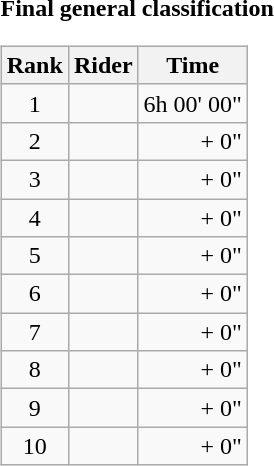<table>
<tr>
<td><strong>Final general classification</strong><br><table class="wikitable">
<tr>
<th scope="col">Rank</th>
<th scope="col">Rider</th>
<th scope="col">Time</th>
</tr>
<tr>
<td style="text-align:center;">1</td>
<td></td>
<td style="text-align:right;">6h 00' 00"</td>
</tr>
<tr>
<td style="text-align:center;">2</td>
<td></td>
<td style="text-align:right;">+ 0"</td>
</tr>
<tr>
<td style="text-align:center;">3</td>
<td></td>
<td style="text-align:right;">+ 0"</td>
</tr>
<tr>
<td style="text-align:center;">4</td>
<td></td>
<td style="text-align:right;">+ 0"</td>
</tr>
<tr>
<td style="text-align:center;">5</td>
<td></td>
<td style="text-align:right;">+ 0"</td>
</tr>
<tr>
<td style="text-align:center;">6</td>
<td></td>
<td style="text-align:right;">+ 0"</td>
</tr>
<tr>
<td style="text-align:center;">7</td>
<td></td>
<td style="text-align:right;">+ 0"</td>
</tr>
<tr>
<td style="text-align:center;">8</td>
<td></td>
<td style="text-align:right;">+ 0"</td>
</tr>
<tr>
<td style="text-align:center;">9</td>
<td></td>
<td style="text-align:right;">+ 0"</td>
</tr>
<tr>
<td style="text-align:center;">10</td>
<td></td>
<td style="text-align:right;">+ 0"</td>
</tr>
</table>
</td>
</tr>
</table>
